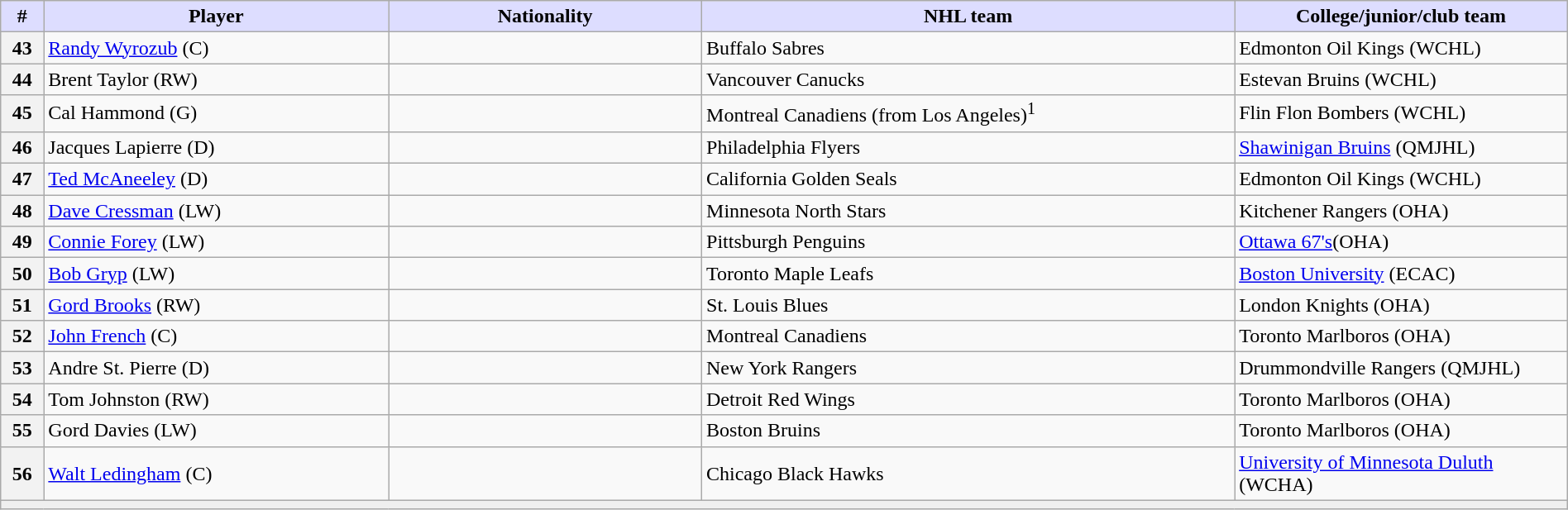<table class="wikitable" style="width: 100%">
<tr>
<th style="background:#ddf; width:2.75%;">#</th>
<th style="background:#ddf; width:22.0%;">Player</th>
<th style="background:#ddf; width:20.0%;">Nationality</th>
<th style="background:#ddf; width:34.0%;">NHL team</th>
<th style="background:#ddf; width:100.0%;">College/junior/club team</th>
</tr>
<tr>
<th>43</th>
<td><a href='#'>Randy Wyrozub</a> (C)</td>
<td></td>
<td>Buffalo Sabres</td>
<td>Edmonton Oil Kings (WCHL)</td>
</tr>
<tr>
<th>44</th>
<td>Brent Taylor (RW)</td>
<td></td>
<td>Vancouver Canucks</td>
<td>Estevan Bruins (WCHL)</td>
</tr>
<tr>
<th>45</th>
<td>Cal Hammond (G)</td>
<td></td>
<td>Montreal Canadiens (from Los Angeles)<sup>1</sup></td>
<td>Flin Flon Bombers (WCHL)</td>
</tr>
<tr>
<th>46</th>
<td>Jacques Lapierre (D)</td>
<td></td>
<td>Philadelphia Flyers</td>
<td><a href='#'>Shawinigan Bruins</a> (QMJHL)</td>
</tr>
<tr>
<th>47</th>
<td><a href='#'>Ted McAneeley</a> (D)</td>
<td></td>
<td>California Golden Seals</td>
<td>Edmonton Oil Kings (WCHL)</td>
</tr>
<tr>
<th>48</th>
<td><a href='#'>Dave Cressman</a> (LW)</td>
<td></td>
<td>Minnesota North Stars</td>
<td>Kitchener Rangers (OHA)</td>
</tr>
<tr>
<th>49</th>
<td><a href='#'>Connie Forey</a> (LW)</td>
<td></td>
<td>Pittsburgh Penguins</td>
<td><a href='#'>Ottawa 67's</a>(OHA)</td>
</tr>
<tr>
<th>50</th>
<td><a href='#'>Bob Gryp</a> (LW)</td>
<td></td>
<td>Toronto Maple Leafs</td>
<td><a href='#'>Boston University</a> (ECAC)</td>
</tr>
<tr>
<th>51</th>
<td><a href='#'>Gord Brooks</a> (RW)</td>
<td></td>
<td>St. Louis Blues</td>
<td>London Knights (OHA)</td>
</tr>
<tr>
<th>52</th>
<td><a href='#'>John French</a> (C)</td>
<td></td>
<td>Montreal Canadiens</td>
<td>Toronto Marlboros (OHA)</td>
</tr>
<tr>
<th>53</th>
<td>Andre St. Pierre (D)</td>
<td></td>
<td>New York Rangers</td>
<td>Drummondville Rangers (QMJHL)</td>
</tr>
<tr>
<th>54</th>
<td>Tom Johnston (RW)</td>
<td></td>
<td>Detroit Red Wings</td>
<td>Toronto Marlboros (OHA)</td>
</tr>
<tr>
<th>55</th>
<td>Gord Davies (LW)</td>
<td></td>
<td>Boston Bruins</td>
<td>Toronto Marlboros (OHA)</td>
</tr>
<tr>
<th>56</th>
<td><a href='#'>Walt Ledingham</a> (C)</td>
<td></td>
<td>Chicago Black Hawks</td>
<td><a href='#'>University of Minnesota Duluth</a> (WCHA)</td>
</tr>
<tr>
<td align=center colspan="6" bgcolor="#efefef"></td>
</tr>
</table>
